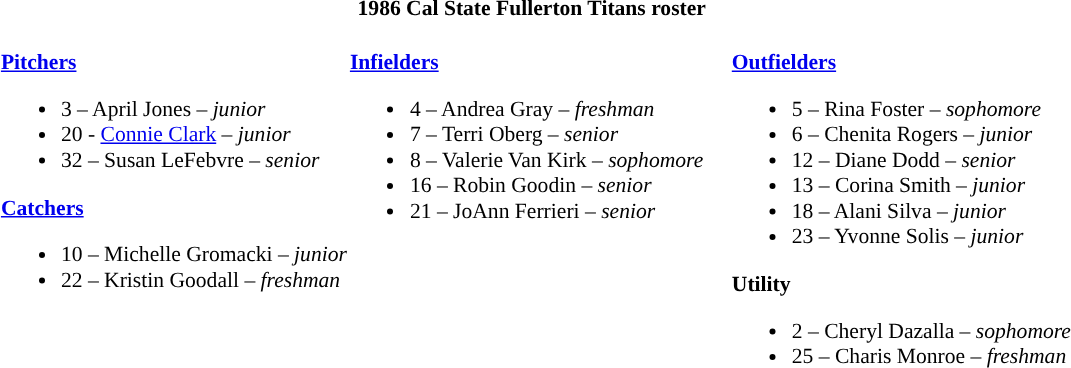<table class="toccolours" style="border-collapse:collapse; font-size:90%;">
<tr>
<th colspan=9>1986 Cal State Fullerton Titans roster</th>
</tr>
<tr>
<td width="03"> </td>
<td valign="top"><br><strong><a href='#'>Pitchers</a></strong><ul><li>3 – April Jones – <em>junior</em></li><li>20 - <a href='#'>Connie Clark</a> – <em>junior</em></li><li>32 – Susan LeFebvre – <em>senior</em></li></ul><strong><a href='#'>Catchers</a></strong><ul><li>10 – Michelle Gromacki – <em>junior</em></li><li>22 – Kristin Goodall – <em>freshman</em></li></ul></td>
<td valign="top"><br><strong><a href='#'>Infielders</a></strong><ul><li>4 – Andrea Gray – <em>freshman</em></li><li>7 – Terri Oberg – <em>senior</em></li><li>8 – Valerie Van Kirk – <em>sophomore</em></li><li>16 – Robin Goodin – <em>senior</em></li><li>21 – JoAnn Ferrieri – <em>senior</em></li></ul></td>
<td width="15"> </td>
<td valign="top"><br><strong><a href='#'>Outfielders</a></strong><ul><li>5 – Rina Foster – <em>sophomore</em></li><li>6 – Chenita Rogers – <em>junior</em></li><li>12 – Diane Dodd – <em>senior</em></li><li>13 – Corina Smith – <em>junior</em></li><li>18 – Alani Silva – <em>junior</em></li><li>23 – Yvonne Solis – <em>junior</em></li></ul><strong>Utility</strong><ul><li>2 – Cheryl Dazalla – <em>sophomore</em></li><li>25 – Charis Monroe – <em>freshman</em></li></ul></td>
</tr>
</table>
